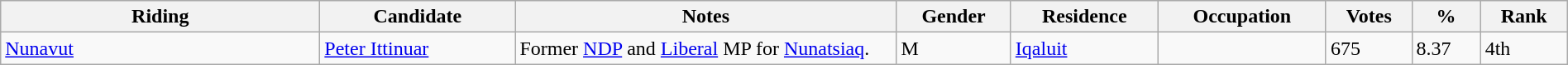<table class="wikitable sortable" width="100%">
<tr>
<th width="250">Riding<br></th>
<th width="150">Candidate</th>
<th width="300">Notes</th>
<th>Gender</th>
<th>Residence</th>
<th>Occupation</th>
<th>Votes</th>
<th>%</th>
<th>Rank</th>
</tr>
<tr>
<td><a href='#'>Nunavut</a></td>
<td><a href='#'>Peter Ittinuar</a></td>
<td>Former <a href='#'>NDP</a> and <a href='#'>Liberal</a> MP for <a href='#'>Nunatsiaq</a>.</td>
<td>M</td>
<td><a href='#'>Iqaluit</a></td>
<td></td>
<td>675</td>
<td>8.37</td>
<td>4th</td>
</tr>
</table>
